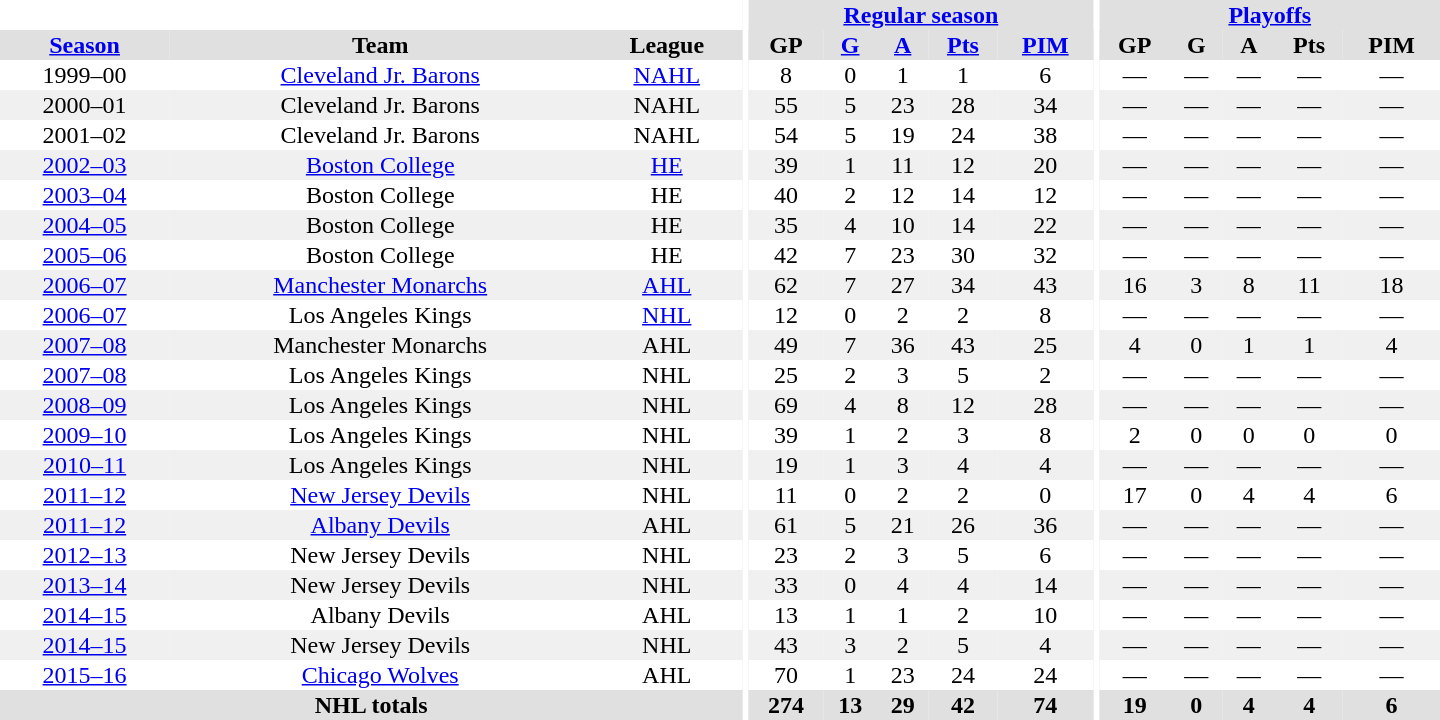<table border="0" cellpadding="1" cellspacing="0" style="text-align:center; width:60em">
<tr bgcolor="#e0e0e0">
<th colspan="3" bgcolor="#ffffff"></th>
<th rowspan="99" bgcolor="#ffffff"></th>
<th colspan="5"><a href='#'>Regular season</a></th>
<th rowspan="99" bgcolor="#ffffff"></th>
<th colspan="5"><a href='#'>Playoffs</a></th>
</tr>
<tr bgcolor="#e0e0e0">
<th><a href='#'>Season</a></th>
<th>Team</th>
<th>League</th>
<th>GP</th>
<th><a href='#'>G</a></th>
<th><a href='#'>A</a></th>
<th><a href='#'>Pts</a></th>
<th><a href='#'>PIM</a></th>
<th>GP</th>
<th>G</th>
<th>A</th>
<th>Pts</th>
<th>PIM</th>
</tr>
<tr>
<td>1999–00</td>
<td><a href='#'>Cleveland Jr. Barons</a></td>
<td><a href='#'>NAHL</a></td>
<td>8</td>
<td>0</td>
<td>1</td>
<td>1</td>
<td>6</td>
<td>—</td>
<td>—</td>
<td>—</td>
<td>—</td>
<td>—</td>
</tr>
<tr style="background:#f0f0f0;">
<td>2000–01</td>
<td>Cleveland Jr. Barons</td>
<td>NAHL</td>
<td>55</td>
<td>5</td>
<td>23</td>
<td>28</td>
<td>34</td>
<td>—</td>
<td>—</td>
<td>—</td>
<td>—</td>
<td>—</td>
</tr>
<tr>
<td>2001–02</td>
<td>Cleveland Jr. Barons</td>
<td>NAHL</td>
<td>54</td>
<td>5</td>
<td>19</td>
<td>24</td>
<td>38</td>
<td>—</td>
<td>—</td>
<td>—</td>
<td>—</td>
<td>—</td>
</tr>
<tr style="background:#f0f0f0;">
<td><a href='#'>2002–03</a></td>
<td><a href='#'>Boston College</a></td>
<td><a href='#'>HE</a></td>
<td>39</td>
<td>1</td>
<td>11</td>
<td>12</td>
<td>20</td>
<td>—</td>
<td>—</td>
<td>—</td>
<td>—</td>
<td>—</td>
</tr>
<tr>
<td><a href='#'>2003–04</a></td>
<td>Boston College</td>
<td>HE</td>
<td>40</td>
<td>2</td>
<td>12</td>
<td>14</td>
<td>12</td>
<td>—</td>
<td>—</td>
<td>—</td>
<td>—</td>
<td>—</td>
</tr>
<tr style="background:#f0f0f0;">
<td><a href='#'>2004–05</a></td>
<td>Boston College</td>
<td>HE</td>
<td>35</td>
<td>4</td>
<td>10</td>
<td>14</td>
<td>22</td>
<td>—</td>
<td>—</td>
<td>—</td>
<td>—</td>
<td>—</td>
</tr>
<tr>
<td><a href='#'>2005–06</a></td>
<td>Boston College</td>
<td>HE</td>
<td>42</td>
<td>7</td>
<td>23</td>
<td>30</td>
<td>32</td>
<td>—</td>
<td>—</td>
<td>—</td>
<td>—</td>
<td>—</td>
</tr>
<tr style="background:#f0f0f0;">
<td><a href='#'>2006–07</a></td>
<td><a href='#'>Manchester Monarchs</a></td>
<td><a href='#'>AHL</a></td>
<td>62</td>
<td>7</td>
<td>27</td>
<td>34</td>
<td>43</td>
<td>16</td>
<td>3</td>
<td>8</td>
<td>11</td>
<td>18</td>
</tr>
<tr>
<td><a href='#'>2006–07</a></td>
<td>Los Angeles Kings</td>
<td><a href='#'>NHL</a></td>
<td>12</td>
<td>0</td>
<td>2</td>
<td>2</td>
<td>8</td>
<td>—</td>
<td>—</td>
<td>—</td>
<td>—</td>
<td>—</td>
</tr>
<tr style="background:#f0f0f0;">
<td><a href='#'>2007–08</a></td>
<td>Manchester Monarchs</td>
<td>AHL</td>
<td>49</td>
<td>7</td>
<td>36</td>
<td>43</td>
<td>25</td>
<td>4</td>
<td>0</td>
<td>1</td>
<td>1</td>
<td>4</td>
</tr>
<tr>
<td><a href='#'>2007–08</a></td>
<td>Los Angeles Kings</td>
<td>NHL</td>
<td>25</td>
<td>2</td>
<td>3</td>
<td>5</td>
<td>2</td>
<td>—</td>
<td>—</td>
<td>—</td>
<td>—</td>
<td>—</td>
</tr>
<tr style="background:#f0f0f0;">
<td><a href='#'>2008–09</a></td>
<td>Los Angeles Kings</td>
<td>NHL</td>
<td>69</td>
<td>4</td>
<td>8</td>
<td>12</td>
<td>28</td>
<td>—</td>
<td>—</td>
<td>—</td>
<td>—</td>
<td>—</td>
</tr>
<tr>
<td><a href='#'>2009–10</a></td>
<td>Los Angeles Kings</td>
<td>NHL</td>
<td>39</td>
<td>1</td>
<td>2</td>
<td>3</td>
<td>8</td>
<td>2</td>
<td>0</td>
<td>0</td>
<td>0</td>
<td>0</td>
</tr>
<tr style="background:#f0f0f0;">
<td><a href='#'>2010–11</a></td>
<td>Los Angeles Kings</td>
<td>NHL</td>
<td>19</td>
<td>1</td>
<td>3</td>
<td>4</td>
<td>4</td>
<td>—</td>
<td>—</td>
<td>—</td>
<td>—</td>
<td>—</td>
</tr>
<tr>
<td><a href='#'>2011–12</a></td>
<td><a href='#'>New Jersey Devils</a></td>
<td>NHL</td>
<td>11</td>
<td>0</td>
<td>2</td>
<td>2</td>
<td>0</td>
<td>17</td>
<td>0</td>
<td>4</td>
<td>4</td>
<td>6</td>
</tr>
<tr style="background:#f0f0f0;">
<td><a href='#'>2011–12</a></td>
<td><a href='#'>Albany Devils</a></td>
<td>AHL</td>
<td>61</td>
<td>5</td>
<td>21</td>
<td>26</td>
<td>36</td>
<td>—</td>
<td>—</td>
<td>—</td>
<td>—</td>
<td>—</td>
</tr>
<tr>
<td><a href='#'>2012–13</a></td>
<td>New Jersey Devils</td>
<td>NHL</td>
<td>23</td>
<td>2</td>
<td>3</td>
<td>5</td>
<td>6</td>
<td>—</td>
<td>—</td>
<td>—</td>
<td>—</td>
<td>—</td>
</tr>
<tr style="background:#f0f0f0;">
<td><a href='#'>2013–14</a></td>
<td>New Jersey Devils</td>
<td>NHL</td>
<td>33</td>
<td>0</td>
<td>4</td>
<td>4</td>
<td>14</td>
<td>—</td>
<td>—</td>
<td>—</td>
<td>—</td>
<td>—</td>
</tr>
<tr>
<td><a href='#'>2014–15</a></td>
<td>Albany Devils</td>
<td>AHL</td>
<td>13</td>
<td>1</td>
<td>1</td>
<td>2</td>
<td>10</td>
<td>—</td>
<td>—</td>
<td>—</td>
<td>—</td>
<td>—</td>
</tr>
<tr style="background:#f0f0f0;">
<td><a href='#'>2014–15</a></td>
<td>New Jersey Devils</td>
<td>NHL</td>
<td>43</td>
<td>3</td>
<td>2</td>
<td>5</td>
<td>4</td>
<td>—</td>
<td>—</td>
<td>—</td>
<td>—</td>
<td>—</td>
</tr>
<tr>
<td><a href='#'>2015–16</a></td>
<td><a href='#'>Chicago Wolves</a></td>
<td>AHL</td>
<td>70</td>
<td>1</td>
<td>23</td>
<td>24</td>
<td>24</td>
<td>—</td>
<td>—</td>
<td>—</td>
<td>—</td>
<td>—</td>
</tr>
<tr style="background:#e0e0e0;">
<th colspan="3">NHL totals</th>
<th>274</th>
<th>13</th>
<th>29</th>
<th>42</th>
<th>74</th>
<th>19</th>
<th>0</th>
<th>4</th>
<th>4</th>
<th>6</th>
</tr>
</table>
